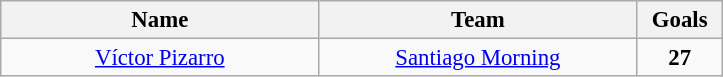<table class="wikitable" style="font-size:95%; text-align:center;">
<tr>
<th width="205">Name</th>
<th width="205">Team</th>
<th width="50">Goals</th>
</tr>
<tr>
<td> <a href='#'>Víctor Pizarro</a></td>
<td><a href='#'>Santiago Morning</a></td>
<td><strong>27</strong></td>
</tr>
</table>
